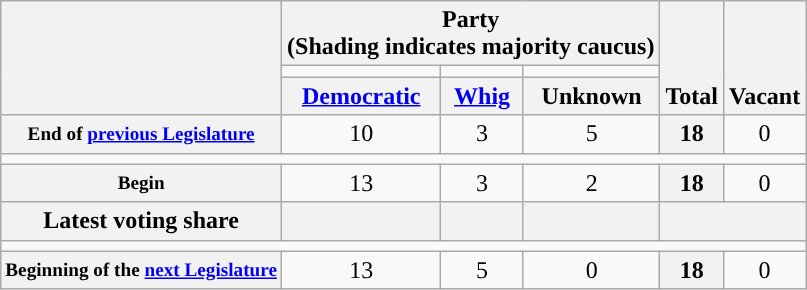<table class=wikitable style="text-align:center">
<tr style="vertical-align:bottom;">
<th rowspan=3></th>
<th colspan=3>Party <div>(Shading indicates majority caucus)</div></th>
<th rowspan=3>Total</th>
<th rowspan=3>Vacant</th>
</tr>
<tr style="height:5px">
<td style="background-color:"></td>
<td style="background-color:"></td>
<td style="background-color:"></td>
</tr>
<tr>
<th><a href='#'>Democratic</a></th>
<th><a href='#'>Whig</a></th>
<th>Unknown</th>
</tr>
<tr>
<th style="white-space:nowrap; font-size:80%;">End of <a href='#'>previous Legislature</a></th>
<td>10</td>
<td>3</td>
<td>5</td>
<th>18</th>
<td>0</td>
</tr>
<tr>
<td colspan=6></td>
</tr>
<tr>
<th style="font-size:80%">Begin</th>
<td>13</td>
<td>3</td>
<td>2</td>
<th>18</th>
<td>0</td>
</tr>
<tr>
<th>Latest voting share</th>
<th></th>
<th></th>
<th></th>
<th colspan=2></th>
</tr>
<tr>
<td colspan=6></td>
</tr>
<tr>
<th style="white-space:nowrap; font-size:80%;">Beginning of the <a href='#'>next Legislature</a></th>
<td>13</td>
<td>5</td>
<td>0</td>
<th>18</th>
<td>0</td>
</tr>
</table>
